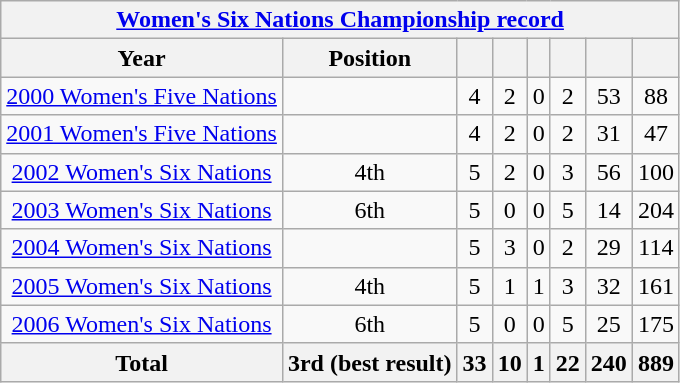<table class="wikitable" style="text-align: center;">
<tr>
<th colspan=8><a href='#'>Women's Six Nations Championship record</a></th>
</tr>
<tr>
<th>Year</th>
<th>Position</th>
<th></th>
<th></th>
<th></th>
<th></th>
<th></th>
<th></th>
</tr>
<tr>
<td><a href='#'>2000 Women's Five Nations</a></td>
<td></td>
<td>4</td>
<td>2</td>
<td>0</td>
<td>2</td>
<td>53</td>
<td>88</td>
</tr>
<tr>
<td><a href='#'>2001 Women's Five Nations</a></td>
<td></td>
<td>4</td>
<td>2</td>
<td>0</td>
<td>2</td>
<td>31</td>
<td>47</td>
</tr>
<tr>
<td><a href='#'>2002 Women's Six Nations</a></td>
<td>4th</td>
<td>5</td>
<td>2</td>
<td>0</td>
<td>3</td>
<td>56</td>
<td>100</td>
</tr>
<tr>
<td><a href='#'>2003 Women's Six Nations</a></td>
<td>6th</td>
<td>5</td>
<td>0</td>
<td>0</td>
<td>5</td>
<td>14</td>
<td>204</td>
</tr>
<tr>
<td><a href='#'>2004 Women's Six Nations</a></td>
<td></td>
<td>5</td>
<td>3</td>
<td>0</td>
<td>2</td>
<td>29</td>
<td>114</td>
</tr>
<tr>
<td><a href='#'>2005 Women's Six Nations</a></td>
<td>4th</td>
<td>5</td>
<td>1</td>
<td>1</td>
<td>3</td>
<td>32</td>
<td>161</td>
</tr>
<tr>
<td><a href='#'>2006 Women's Six Nations</a></td>
<td>6th</td>
<td>5</td>
<td>0</td>
<td>0</td>
<td>5</td>
<td>25</td>
<td>175</td>
</tr>
<tr>
<th>Total</th>
<th>3rd (best result)</th>
<th>33</th>
<th>10</th>
<th>1</th>
<th>22</th>
<th>240</th>
<th>889</th>
</tr>
</table>
